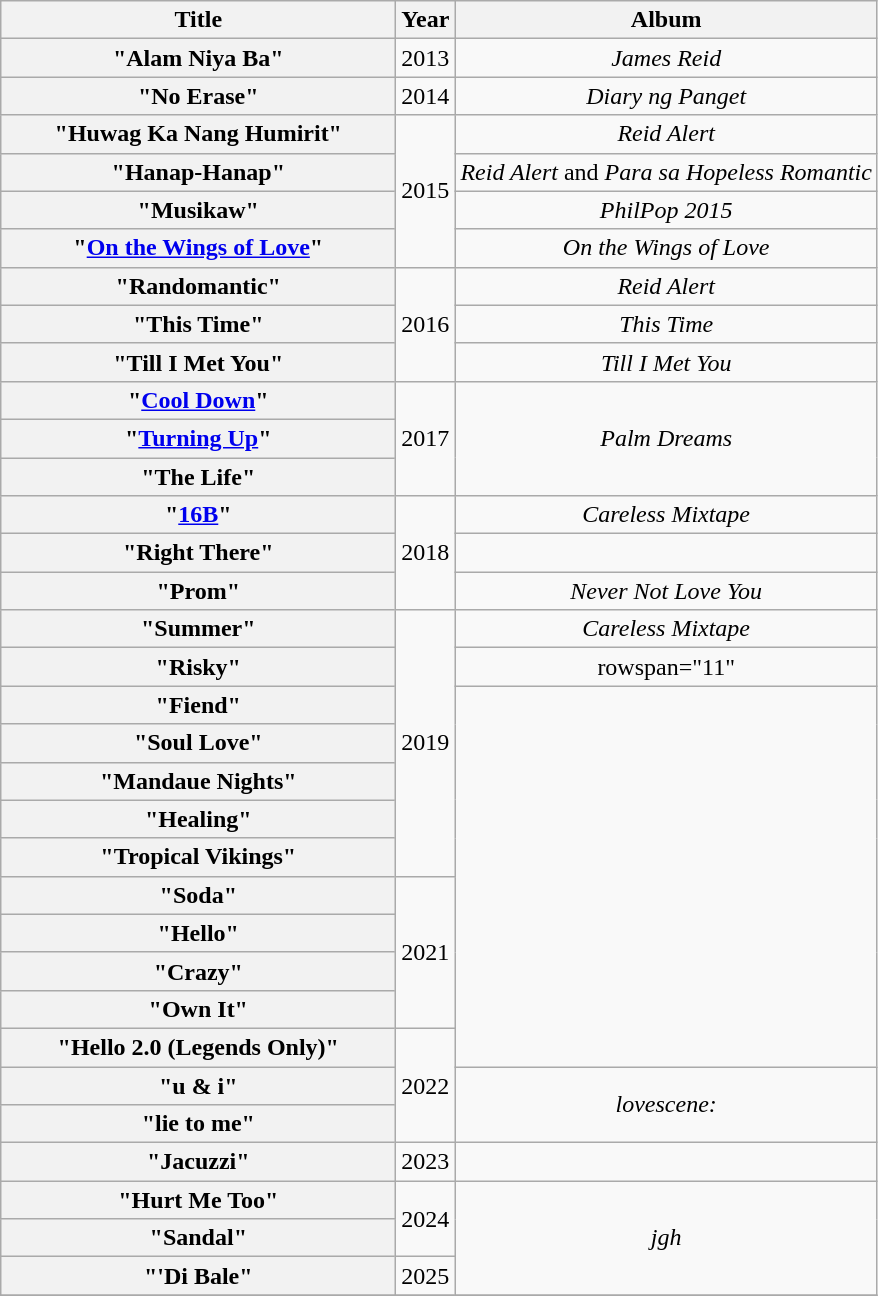<table class="wikitable plainrowheaders" style="text-align:center;">
<tr>
<th scope="col" rowspan="1" style="width:16em;">Title</th>
<th scope="col" rowspan="1">Year</th>
<th scope="col" rowspan="1">Album</th>
</tr>
<tr>
<th scope="row">"Alam Niya Ba"</th>
<td>2013</td>
<td><em>James Reid</em></td>
</tr>
<tr>
<th scope="row">"No Erase" <br> </th>
<td>2014</td>
<td><em>Diary ng Panget</em></td>
</tr>
<tr>
<th scope="row">"Huwag Ka Nang Humirit"</th>
<td rowspan="4">2015</td>
<td><em>Reid Alert</em></td>
</tr>
<tr>
<th scope="row">"Hanap-Hanap" <br> </th>
<td><em>Reid Alert</em> and <em>Para sa Hopeless Romantic</em></td>
</tr>
<tr>
<th scope="row">"Musikaw" <br> </th>
<td><em>PhilPop 2015</em></td>
</tr>
<tr>
<th scope="row">"<a href='#'>On the Wings of Love</a>" <br> </th>
<td><em>On the Wings of Love</em></td>
</tr>
<tr>
<th scope="row">"Randomantic"</th>
<td rowspan="3">2016</td>
<td><em>Reid Alert</em></td>
</tr>
<tr>
<th scope="row">"This Time" <br> </th>
<td><em>This Time</em></td>
</tr>
<tr>
<th scope="row">"Till I Met You" <br> </th>
<td><em>Till I Met You</em></td>
</tr>
<tr>
<th scope="row">"<a href='#'>Cool Down</a>"</th>
<td rowspan="3">2017</td>
<td rowspan="3"><em>Palm Dreams</em></td>
</tr>
<tr>
<th scope="row">"<a href='#'>Turning Up</a>"</th>
</tr>
<tr>
<th scope="row">"The Life"</th>
</tr>
<tr>
<th scope="row">"<a href='#'>16B</a>"</th>
<td rowspan="3">2018</td>
<td><em>Careless Mixtape</em></td>
</tr>
<tr>
<th scope="row">"Right There"</th>
<td></td>
</tr>
<tr>
<th scope="row">"Prom" <br> </th>
<td><em>Never Not Love You</em></td>
</tr>
<tr>
<th scope="row">"Summer" <br> </th>
<td rowspan="7">2019</td>
<td><em>Careless Mixtape</em></td>
</tr>
<tr>
<th scope="row">"Risky" <br></th>
<td>rowspan="11" </td>
</tr>
<tr>
<th scope="row">"Fiend" <br></th>
</tr>
<tr>
<th scope="row">"Soul Love" <br></th>
</tr>
<tr>
<th scope="row">"Mandaue Nights" <br> </th>
</tr>
<tr>
<th scope="row">"Healing"</th>
</tr>
<tr>
<th scope="row">"Tropical Vikings" <br></th>
</tr>
<tr>
<th scope="row">"Soda"</th>
<td rowspan="4">2021</td>
</tr>
<tr>
<th scope="row">"Hello"</th>
</tr>
<tr>
<th scope="row">"Crazy"</th>
</tr>
<tr>
<th scope="row">"Own It" <br></th>
</tr>
<tr>
<th scope="row">"Hello 2.0 (Legends Only)" <br> </th>
<td rowspan="3">2022</td>
</tr>
<tr>
<th scope="row">"u & i"</th>
<td rowspan="2"><em>lovescene:</em></td>
</tr>
<tr>
<th scope="row">"lie to me" <br> </th>
</tr>
<tr>
<th scope="row">"Jacuzzi" <br></th>
<td>2023</td>
<td></td>
</tr>
<tr>
<th scope="row">"Hurt Me Too"</th>
<td rowspan="2">2024</td>
<td rowspan="3"><em>jgh</em></td>
</tr>
<tr>
<th scope="row">"Sandal"</th>
</tr>
<tr>
<th scope="row">"'Di Bale"</th>
<td>2025</td>
</tr>
<tr>
</tr>
</table>
